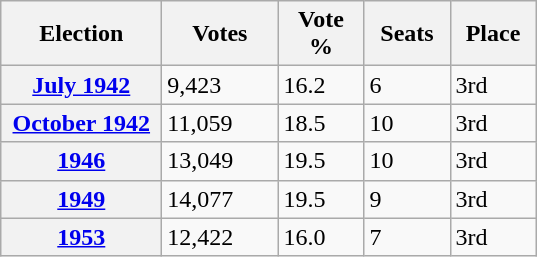<table class="wikitable">
<tr>
<th width="100px">Election</th>
<th width="70px">Votes</th>
<th width="50px">Vote %</th>
<th width="50px">Seats</th>
<th width="50px">Place</th>
</tr>
<tr>
<th><a href='#'>July 1942</a></th>
<td>9,423 </td>
<td>16.2 </td>
<td>6 </td>
<td>3rd </td>
</tr>
<tr>
<th><a href='#'>October 1942</a></th>
<td>11,059 </td>
<td>18.5 </td>
<td>10 </td>
<td>3rd </td>
</tr>
<tr>
<th><a href='#'>1946</a></th>
<td>13,049 </td>
<td>19.5 </td>
<td>10 </td>
<td>3rd </td>
</tr>
<tr>
<th><a href='#'>1949</a></th>
<td>14,077 </td>
<td>19.5 </td>
<td>9 </td>
<td>3rd </td>
</tr>
<tr>
<th><a href='#'>1953</a></th>
<td>12,422 </td>
<td>16.0 </td>
<td>7 </td>
<td>3rd </td>
</tr>
</table>
